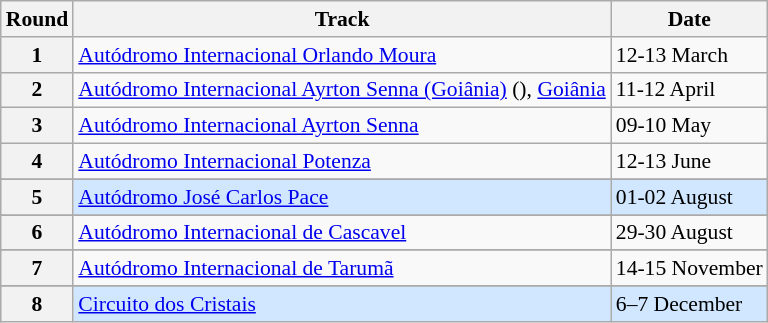<table class="wikitable" style="font-size: 90%">
<tr>
<th>Round</th>
<th>Track</th>
<th>Date</th>
</tr>
<tr>
<th>1</th>
<td> <a href='#'>Autódromo Internacional Orlando Moura</a> <br></td>
<td>12-13 March</td>
</tr>
<tr>
<th>2</th>
<td> <a href='#'>Autódromo Internacional Ayrton Senna (Goiânia)</a>  (), <a href='#'>Goiânia</a></td>
<td>11-12 April</td>
</tr>
<tr>
<th>3</th>
<td> <a href='#'>Autódromo Internacional Ayrton Senna</a><br></td>
<td>09-10 May</td>
</tr>
<tr>
<th>4</th>
<td> <a href='#'>Autódromo Internacional Potenza</a><br></td>
<td>12-13 June</td>
</tr>
<tr>
</tr>
<tr style="background:#D0E7FF;">
<th>5</th>
<td> <a href='#'>Autódromo José Carlos Pace</a><br></td>
<td>01-02 August</td>
</tr>
<tr>
</tr>
<tr>
<th>6</th>
<td> <a href='#'>Autódromo Internacional de Cascavel</a><br></td>
<td>29-30 August</td>
</tr>
<tr>
</tr>
<tr>
<th>7</th>
<td> <a href='#'>Autódromo Internacional de Tarumã</a><br></td>
<td>14-15 November</td>
</tr>
<tr>
</tr>
<tr style="background:#D0E7FF;">
<th>8</th>
<td> <a href='#'>Circuito dos Cristais</a><br></td>
<td>6–7 December</td>
</tr>
</table>
